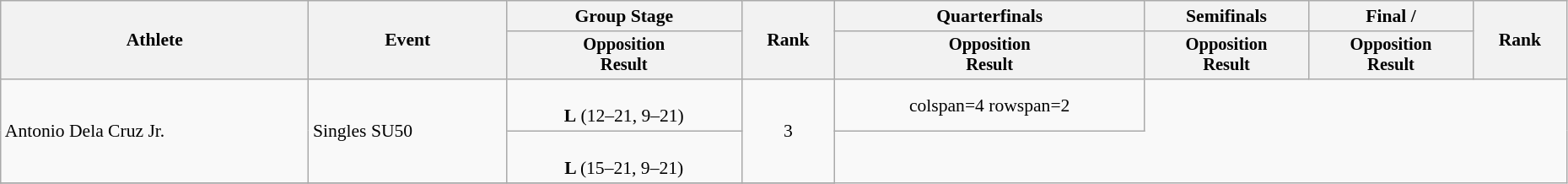<table class="wikitable" width="98%" style="text-align:left; font-size:90%">
<tr>
<th rowspan=2>Athlete</th>
<th rowspan=2>Event</th>
<th>Group Stage</th>
<th rowspan=2>Rank</th>
<th>Quarterfinals</th>
<th>Semifinals</th>
<th>Final / </th>
<th rowspan=2>Rank</th>
</tr>
<tr style="font-size:95%">
<th>Opposition<br>Result</th>
<th>Opposition<br>Result</th>
<th>Opposition<br>Result</th>
<th>Opposition<br>Result</th>
</tr>
<tr align=center>
<td align=left rowspan=2>Antonio Dela Cruz Jr.</td>
<td align=left rowspan=2>Singles SU50</td>
<td><br><strong>L</strong> (12–21, 9–21)</td>
<td rowspan=2>3</td>
<td>colspan=4 rowspan=2 </td>
</tr>
<tr align=center>
<td><br><strong>L </strong> (15–21, 9–21)</td>
</tr>
<tr align=center>
</tr>
</table>
